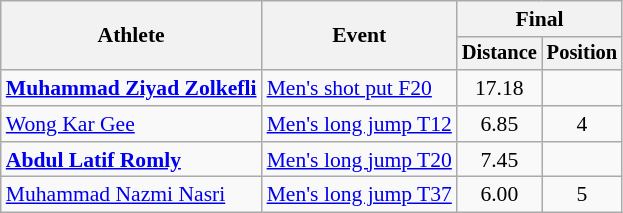<table class=wikitable style="font-size:90%">
<tr>
<th rowspan="2">Athlete</th>
<th rowspan="2">Event</th>
<th colspan="2">Final</th>
</tr>
<tr style="font-size:95%">
<th>Distance</th>
<th>Position</th>
</tr>
<tr align="center">
<td align="left"><strong><a href='#'>Muhammad Ziyad Zolkefli</a></strong></td>
<td align="left"><a href='#'>Men's shot put F20</a></td>
<td>17.18</td>
<td></td>
</tr>
<tr align="center">
<td align="left"><a href='#'>Wong Kar Gee</a></td>
<td align="left"><a href='#'>Men's long jump T12</a></td>
<td>6.85</td>
<td>4</td>
</tr>
<tr align="center">
<td align="left"><strong><a href='#'>Abdul Latif Romly</a></strong></td>
<td align="left"><a href='#'>Men's long jump T20</a></td>
<td>7.45 <strong></strong></td>
<td></td>
</tr>
<tr align="center">
<td align="left"><a href='#'>Muhammad Nazmi Nasri</a></td>
<td align="left"><a href='#'>Men's long jump T37</a></td>
<td>6.00</td>
<td>5</td>
</tr>
</table>
